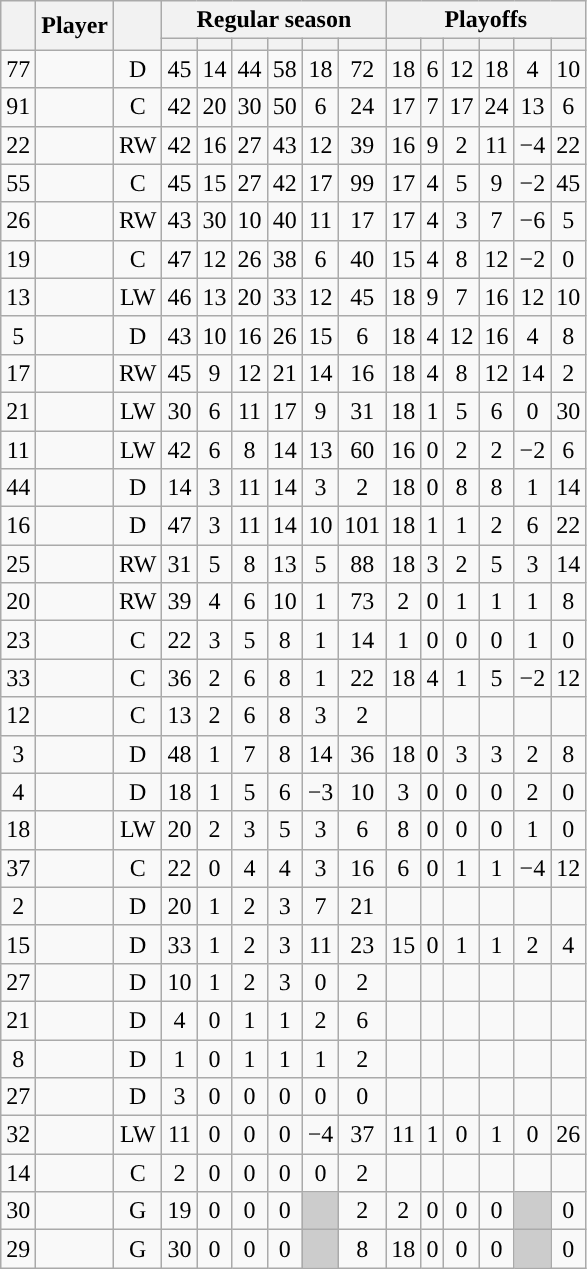<table class="wikitable sortable plainrowheaders" style="text-align:center;">
<tr>
<th scope="col" data-sort-type="number" rowspan="2"></th>
<th scope="col" rowspan="2">Player</th>
<th scope="col" rowspan="2"></th>
<th scope=colgroup colspan=6>Regular season</th>
<th scope=colgroup colspan=6>Playoffs</th>
</tr>
<tr>
<th scope="col" data-sort-type="number"></th>
<th scope="col" data-sort-type="number"></th>
<th scope="col" data-sort-type="number"></th>
<th scope="col" data-sort-type="number"></th>
<th scope="col" data-sort-type="number"></th>
<th scope="col" data-sort-type="number"></th>
<th scope="col" data-sort-type="number"></th>
<th scope="col" data-sort-type="number"></th>
<th scope="col" data-sort-type="number"></th>
<th scope="col" data-sort-type="number"></th>
<th scope="col" data-sort-type="number"></th>
<th scope="col" data-sort-type="number"></th>
</tr>
<tr>
<td scope="row">77</td>
<td align="left"></td>
<td>D</td>
<td>45</td>
<td>14</td>
<td>44</td>
<td>58</td>
<td>18</td>
<td>72</td>
<td>18</td>
<td>6</td>
<td>12</td>
<td>18</td>
<td>4</td>
<td>10</td>
</tr>
<tr>
<td scope="row">91</td>
<td align="left"></td>
<td>C</td>
<td>42</td>
<td>20</td>
<td>30</td>
<td>50</td>
<td>6</td>
<td>24</td>
<td>17</td>
<td>7</td>
<td>17</td>
<td>24</td>
<td>13</td>
<td>6</td>
</tr>
<tr>
<td scope="row">22</td>
<td align="left"></td>
<td>RW</td>
<td>42</td>
<td>16</td>
<td>27</td>
<td>43</td>
<td>12</td>
<td>39</td>
<td>16</td>
<td>9</td>
<td>2</td>
<td>11</td>
<td>−4</td>
<td>22</td>
</tr>
<tr>
<td scope="row">55</td>
<td align="left"></td>
<td>C</td>
<td>45</td>
<td>15</td>
<td>27</td>
<td>42</td>
<td>17</td>
<td>99</td>
<td>17</td>
<td>4</td>
<td>5</td>
<td>9</td>
<td>−2</td>
<td>45</td>
</tr>
<tr>
<td scope="row">26</td>
<td align="left"></td>
<td>RW</td>
<td>43</td>
<td>30</td>
<td>10</td>
<td>40</td>
<td>11</td>
<td>17</td>
<td>17</td>
<td>4</td>
<td>3</td>
<td>7</td>
<td>−6</td>
<td>5</td>
</tr>
<tr>
<td scope="row">19</td>
<td align="left"></td>
<td>C</td>
<td>47</td>
<td>12</td>
<td>26</td>
<td>38</td>
<td>6</td>
<td>40</td>
<td>15</td>
<td>4</td>
<td>8</td>
<td>12</td>
<td>−2</td>
<td>0</td>
</tr>
<tr>
<td scope="row">13</td>
<td align="left"></td>
<td>LW</td>
<td>46</td>
<td>13</td>
<td>20</td>
<td>33</td>
<td>12</td>
<td>45</td>
<td>18</td>
<td>9</td>
<td>7</td>
<td>16</td>
<td>12</td>
<td>10</td>
</tr>
<tr>
<td scope="row">5</td>
<td align="left"></td>
<td>D</td>
<td>43</td>
<td>10</td>
<td>16</td>
<td>26</td>
<td>15</td>
<td>6</td>
<td>18</td>
<td>4</td>
<td>12</td>
<td>16</td>
<td>4</td>
<td>8</td>
</tr>
<tr>
<td scope="row">17</td>
<td align="left"></td>
<td>RW</td>
<td>45</td>
<td>9</td>
<td>12</td>
<td>21</td>
<td>14</td>
<td>16</td>
<td>18</td>
<td>4</td>
<td>8</td>
<td>12</td>
<td>14</td>
<td>2</td>
</tr>
<tr>
<td scope="row">21</td>
<td align="left"></td>
<td>LW</td>
<td>30</td>
<td>6</td>
<td>11</td>
<td>17</td>
<td>9</td>
<td>31</td>
<td>18</td>
<td>1</td>
<td>5</td>
<td>6</td>
<td>0</td>
<td>30</td>
</tr>
<tr>
<td scope="row">11</td>
<td align="left"></td>
<td>LW</td>
<td>42</td>
<td>6</td>
<td>8</td>
<td>14</td>
<td>13</td>
<td>60</td>
<td>16</td>
<td>0</td>
<td>2</td>
<td>2</td>
<td>−2</td>
<td>6</td>
</tr>
<tr>
<td scope="row">44</td>
<td align="left"></td>
<td>D</td>
<td>14</td>
<td>3</td>
<td>11</td>
<td>14</td>
<td>3</td>
<td>2</td>
<td>18</td>
<td>0</td>
<td>8</td>
<td>8</td>
<td>1</td>
<td>14</td>
</tr>
<tr>
<td scope="row">16</td>
<td align="left"></td>
<td>D</td>
<td>47</td>
<td>3</td>
<td>11</td>
<td>14</td>
<td>10</td>
<td>101</td>
<td>18</td>
<td>1</td>
<td>1</td>
<td>2</td>
<td>6</td>
<td>22</td>
</tr>
<tr>
<td scope="row">25</td>
<td align="left"></td>
<td>RW</td>
<td>31</td>
<td>5</td>
<td>8</td>
<td>13</td>
<td>5</td>
<td>88</td>
<td>18</td>
<td>3</td>
<td>2</td>
<td>5</td>
<td>3</td>
<td>14</td>
</tr>
<tr>
<td scope="row">20</td>
<td align="left"></td>
<td>RW</td>
<td>39</td>
<td>4</td>
<td>6</td>
<td>10</td>
<td>1</td>
<td>73</td>
<td>2</td>
<td>0</td>
<td>1</td>
<td>1</td>
<td>1</td>
<td>8</td>
</tr>
<tr>
<td scope="row">23</td>
<td align="left"></td>
<td>C</td>
<td>22</td>
<td>3</td>
<td>5</td>
<td>8</td>
<td>1</td>
<td>14</td>
<td>1</td>
<td>0</td>
<td>0</td>
<td>0</td>
<td>1</td>
<td>0</td>
</tr>
<tr>
<td scope="row">33</td>
<td align="left"></td>
<td>C</td>
<td>36</td>
<td>2</td>
<td>6</td>
<td>8</td>
<td>1</td>
<td>22</td>
<td>18</td>
<td>4</td>
<td>1</td>
<td>5</td>
<td>−2</td>
<td>12</td>
</tr>
<tr>
<td scope="row">12</td>
<td align="left"></td>
<td>C</td>
<td>13</td>
<td>2</td>
<td>6</td>
<td>8</td>
<td>3</td>
<td>2</td>
<td></td>
<td></td>
<td></td>
<td></td>
<td></td>
<td></td>
</tr>
<tr>
<td scope="row">3</td>
<td align="left"></td>
<td>D</td>
<td>48</td>
<td>1</td>
<td>7</td>
<td>8</td>
<td>14</td>
<td>36</td>
<td>18</td>
<td>0</td>
<td>3</td>
<td>3</td>
<td>2</td>
<td>8</td>
</tr>
<tr>
<td scope="row">4</td>
<td align="left"></td>
<td>D</td>
<td>18</td>
<td>1</td>
<td>5</td>
<td>6</td>
<td>−3</td>
<td>10</td>
<td>3</td>
<td>0</td>
<td>0</td>
<td>0</td>
<td>2</td>
<td>0</td>
</tr>
<tr>
<td scope="row">18</td>
<td align="left"></td>
<td>LW</td>
<td>20</td>
<td>2</td>
<td>3</td>
<td>5</td>
<td>3</td>
<td>6</td>
<td>8</td>
<td>0</td>
<td>0</td>
<td>0</td>
<td>1</td>
<td>0</td>
</tr>
<tr>
<td scope="row">37</td>
<td align="left"></td>
<td>C</td>
<td>22</td>
<td>0</td>
<td>4</td>
<td>4</td>
<td>3</td>
<td>16</td>
<td>6</td>
<td>0</td>
<td>1</td>
<td>1</td>
<td>−4</td>
<td>12</td>
</tr>
<tr>
<td scope="row">2</td>
<td align="left"></td>
<td>D</td>
<td>20</td>
<td>1</td>
<td>2</td>
<td>3</td>
<td>7</td>
<td>21</td>
<td></td>
<td></td>
<td></td>
<td></td>
<td></td>
<td></td>
</tr>
<tr>
<td scope="row">15</td>
<td align="left"></td>
<td>D</td>
<td>33</td>
<td>1</td>
<td>2</td>
<td>3</td>
<td>11</td>
<td>23</td>
<td>15</td>
<td>0</td>
<td>1</td>
<td>1</td>
<td>2</td>
<td>4</td>
</tr>
<tr>
<td scope="row">27</td>
<td align="left"></td>
<td>D</td>
<td>10</td>
<td>1</td>
<td>2</td>
<td>3</td>
<td>0</td>
<td>2</td>
<td></td>
<td></td>
<td></td>
<td></td>
<td></td>
<td></td>
</tr>
<tr>
<td scope="row">21</td>
<td align="left"></td>
<td>D</td>
<td>4</td>
<td>0</td>
<td>1</td>
<td>1</td>
<td>2</td>
<td>6</td>
<td></td>
<td></td>
<td></td>
<td></td>
<td></td>
<td></td>
</tr>
<tr>
<td scope="row">8</td>
<td align="left"></td>
<td>D</td>
<td>1</td>
<td>0</td>
<td>1</td>
<td>1</td>
<td>1</td>
<td>2</td>
<td></td>
<td></td>
<td></td>
<td></td>
<td></td>
<td></td>
</tr>
<tr>
<td scope="row">27</td>
<td align="left"></td>
<td>D</td>
<td>3</td>
<td>0</td>
<td>0</td>
<td>0</td>
<td>0</td>
<td>0</td>
<td></td>
<td></td>
<td></td>
<td></td>
<td></td>
<td></td>
</tr>
<tr>
<td scope="row">32</td>
<td align="left"></td>
<td>LW</td>
<td>11</td>
<td>0</td>
<td>0</td>
<td>0</td>
<td>−4</td>
<td>37</td>
<td>11</td>
<td>1</td>
<td>0</td>
<td>1</td>
<td>0</td>
<td>26</td>
</tr>
<tr>
<td scope="row">14</td>
<td align="left"></td>
<td>C</td>
<td>2</td>
<td>0</td>
<td>0</td>
<td>0</td>
<td>0</td>
<td>2</td>
<td></td>
<td></td>
<td></td>
<td></td>
<td></td>
<td></td>
</tr>
<tr>
<td scope="row">30</td>
<td align="left"></td>
<td>G</td>
<td>19</td>
<td>0</td>
<td>0</td>
<td>0</td>
<td style="background:#ccc"></td>
<td>2</td>
<td>2</td>
<td>0</td>
<td>0</td>
<td>0</td>
<td style="background:#ccc"></td>
<td>0</td>
</tr>
<tr>
<td scope="row">29</td>
<td align="left"></td>
<td>G</td>
<td>30</td>
<td>0</td>
<td>0</td>
<td>0</td>
<td style="background:#ccc"></td>
<td>8</td>
<td>18</td>
<td>0</td>
<td>0</td>
<td>0</td>
<td style="background:#ccc"></td>
<td>0</td>
</tr>
</table>
